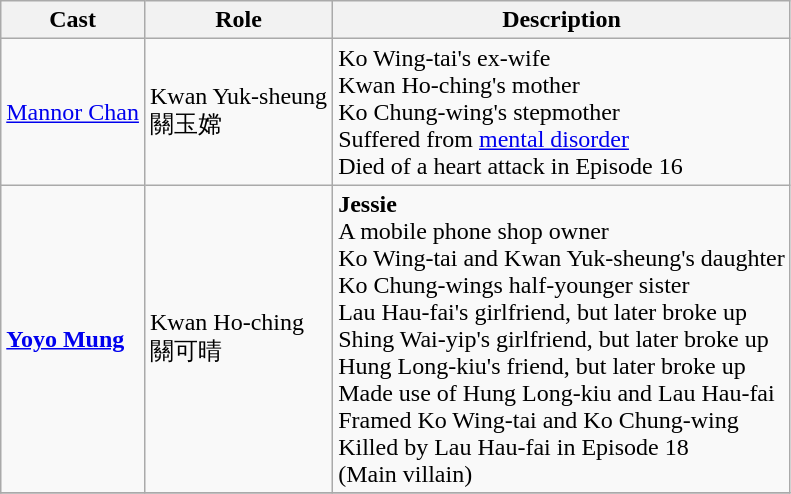<table class="wikitable">
<tr>
<th>Cast</th>
<th>Role</th>
<th>Description</th>
</tr>
<tr>
<td><a href='#'>Mannor Chan</a></td>
<td>Kwan Yuk-sheung<br>關玉嫦</td>
<td>Ko Wing-tai's ex-wife<br>Kwan Ho-ching's mother<br>Ko Chung-wing's stepmother<br>Suffered from <a href='#'>mental disorder</a><br>Died of a heart attack in Episode 16</td>
</tr>
<tr>
<td><strong><a href='#'>Yoyo Mung</a></strong></td>
<td>Kwan Ho-ching <br>關可晴</td>
<td><strong>Jessie</strong><br>A mobile phone shop owner<br>Ko Wing-tai and Kwan Yuk-sheung's daughter<br>Ko Chung-wings half-younger sister<br>Lau Hau-fai's girlfriend, but later broke up<br>Shing Wai-yip's girlfriend, but later broke up<br>Hung Long-kiu's friend, but later broke up<br>Made use of Hung Long-kiu and Lau Hau-fai<br>Framed Ko Wing-tai and Ko Chung-wing<br>Killed by Lau Hau-fai in Episode 18<br>(Main villain)</td>
</tr>
<tr>
</tr>
</table>
